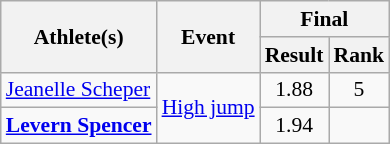<table class="wikitable" border="1" style="font-size:90%">
<tr>
<th rowspan=2>Athlete(s)</th>
<th rowspan=2>Event</th>
<th colspan=2>Final</th>
</tr>
<tr>
<th>Result</th>
<th>Rank</th>
</tr>
<tr>
<td><a href='#'>Jeanelle Scheper</a></td>
<td rowspan="2"><a href='#'>High jump</a></td>
<td align=center>1.88</td>
<td align=center>5</td>
</tr>
<tr>
<td><strong><a href='#'>Levern Spencer</a></strong></td>
<td align=center>1.94</td>
<td align=center></td>
</tr>
</table>
